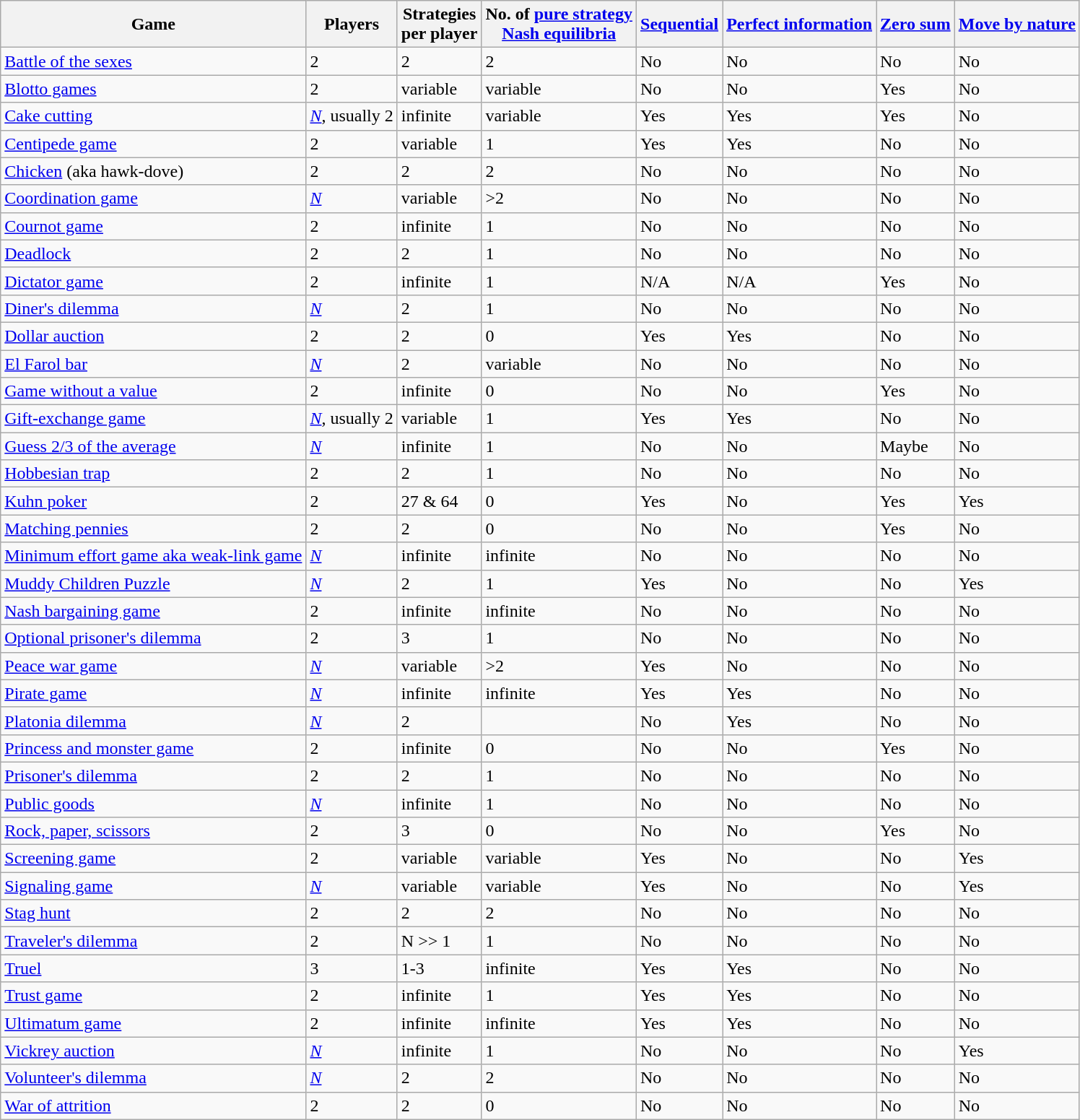<table class="wikitable sortable">
<tr>
<th>Game</th>
<th>Players</th>
<th>Strategies<br>per player</th>
<th>No. of <a href='#'>pure strategy</a><br><a href='#'>Nash equilibria</a></th>
<th><a href='#'>Sequential</a></th>
<th><a href='#'>Perfect information</a></th>
<th><a href='#'>Zero sum</a></th>
<th><a href='#'>Move by nature</a></th>
</tr>
<tr>
<td><a href='#'>Battle of the sexes</a></td>
<td>2</td>
<td>2</td>
<td>2</td>
<td>No</td>
<td>No</td>
<td>No</td>
<td>No</td>
</tr>
<tr>
<td><a href='#'>Blotto games</a></td>
<td>2</td>
<td>variable</td>
<td>variable</td>
<td>No</td>
<td>No</td>
<td>Yes</td>
<td>No</td>
</tr>
<tr>
<td><a href='#'>Cake cutting</a></td>
<td><a href='#'><em>N</em></a>, usually 2</td>
<td>infinite</td>
<td>variable</td>
<td>Yes</td>
<td>Yes</td>
<td>Yes</td>
<td>No</td>
</tr>
<tr>
<td><a href='#'>Centipede game</a></td>
<td>2</td>
<td>variable</td>
<td>1</td>
<td>Yes</td>
<td>Yes</td>
<td>No</td>
<td>No</td>
</tr>
<tr>
<td><a href='#'>Chicken</a> (aka hawk-dove)</td>
<td>2</td>
<td>2</td>
<td>2</td>
<td>No</td>
<td>No</td>
<td>No</td>
<td>No</td>
</tr>
<tr>
<td><a href='#'>Coordination game</a></td>
<td><a href='#'><em>N</em></a></td>
<td>variable</td>
<td>>2</td>
<td>No</td>
<td>No</td>
<td>No</td>
<td>No</td>
</tr>
<tr>
<td><a href='#'>Cournot game</a></td>
<td>2</td>
<td>infinite</td>
<td>1</td>
<td>No</td>
<td>No</td>
<td>No</td>
<td>No</td>
</tr>
<tr>
<td><a href='#'>Deadlock</a></td>
<td>2</td>
<td>2</td>
<td>1</td>
<td>No</td>
<td>No</td>
<td>No</td>
<td>No</td>
</tr>
<tr>
<td><a href='#'>Dictator game</a></td>
<td>2</td>
<td>infinite</td>
<td>1</td>
<td>N/A</td>
<td>N/A</td>
<td>Yes</td>
<td>No</td>
</tr>
<tr>
<td><a href='#'>Diner's dilemma</a></td>
<td><a href='#'><em>N</em></a></td>
<td>2</td>
<td>1</td>
<td>No</td>
<td>No</td>
<td>No</td>
<td>No</td>
</tr>
<tr>
<td><a href='#'>Dollar auction</a></td>
<td>2</td>
<td>2</td>
<td>0</td>
<td>Yes</td>
<td>Yes</td>
<td>No</td>
<td>No</td>
</tr>
<tr>
<td><a href='#'>El Farol bar</a></td>
<td><a href='#'><em>N</em></a></td>
<td>2</td>
<td>variable</td>
<td>No</td>
<td>No</td>
<td>No</td>
<td>No</td>
</tr>
<tr>
<td><a href='#'>Game without a value</a></td>
<td>2</td>
<td>infinite</td>
<td>0</td>
<td>No</td>
<td>No</td>
<td>Yes</td>
<td>No</td>
</tr>
<tr>
<td><a href='#'>Gift-exchange game</a></td>
<td><a href='#'><em>N</em></a>, usually 2</td>
<td>variable</td>
<td>1</td>
<td>Yes</td>
<td>Yes</td>
<td>No</td>
<td>No</td>
</tr>
<tr>
<td><a href='#'>Guess 2/3 of the average</a></td>
<td><a href='#'><em>N</em></a></td>
<td>infinite</td>
<td>1</td>
<td>No</td>
<td>No</td>
<td>Maybe</td>
<td>No</td>
</tr>
<tr>
<td><a href='#'>Hobbesian trap</a></td>
<td>2</td>
<td>2</td>
<td>1</td>
<td>No</td>
<td>No</td>
<td>No</td>
<td>No</td>
</tr>
<tr>
<td><a href='#'>Kuhn poker</a></td>
<td>2</td>
<td>27 & 64</td>
<td>0</td>
<td>Yes</td>
<td>No</td>
<td>Yes</td>
<td>Yes</td>
</tr>
<tr>
<td><a href='#'>Matching pennies</a></td>
<td>2</td>
<td>2</td>
<td>0</td>
<td>No</td>
<td>No</td>
<td>Yes</td>
<td>No</td>
</tr>
<tr>
<td><a href='#'>Minimum effort game aka weak-link game</a></td>
<td><a href='#'><em>N</em></a></td>
<td>infinite</td>
<td>infinite</td>
<td>No</td>
<td>No</td>
<td>No</td>
<td>No</td>
</tr>
<tr>
<td><a href='#'>Muddy Children Puzzle</a></td>
<td><a href='#'><em>N</em></a></td>
<td>2</td>
<td>1</td>
<td>Yes</td>
<td>No</td>
<td>No</td>
<td>Yes</td>
</tr>
<tr>
<td><a href='#'>Nash bargaining game</a></td>
<td>2</td>
<td>infinite</td>
<td>infinite</td>
<td>No</td>
<td>No</td>
<td>No</td>
<td>No</td>
</tr>
<tr>
<td><a href='#'>Optional prisoner's dilemma</a></td>
<td>2</td>
<td>3</td>
<td>1</td>
<td>No</td>
<td>No</td>
<td>No</td>
<td>No</td>
</tr>
<tr>
<td><a href='#'>Peace war game</a></td>
<td><a href='#'><em>N</em></a></td>
<td>variable</td>
<td>>2</td>
<td>Yes</td>
<td>No</td>
<td>No</td>
<td>No</td>
</tr>
<tr>
<td><a href='#'>Pirate game</a></td>
<td><a href='#'><em>N</em></a></td>
<td>infinite</td>
<td>infinite</td>
<td>Yes</td>
<td>Yes</td>
<td>No</td>
<td>No</td>
</tr>
<tr>
<td><a href='#'>Platonia dilemma</a></td>
<td><a href='#'><em>N</em></a></td>
<td>2</td>
<td></td>
<td>No</td>
<td>Yes</td>
<td>No</td>
<td>No</td>
</tr>
<tr>
<td><a href='#'>Princess and monster game</a></td>
<td>2</td>
<td>infinite</td>
<td>0</td>
<td>No</td>
<td>No</td>
<td>Yes</td>
<td>No</td>
</tr>
<tr>
<td><a href='#'>Prisoner's dilemma</a></td>
<td>2</td>
<td>2</td>
<td>1</td>
<td>No</td>
<td>No</td>
<td>No</td>
<td>No</td>
</tr>
<tr>
<td><a href='#'>Public goods</a></td>
<td><a href='#'><em>N</em></a></td>
<td>infinite</td>
<td>1</td>
<td>No</td>
<td>No</td>
<td>No</td>
<td>No</td>
</tr>
<tr>
<td><a href='#'>Rock, paper, scissors</a></td>
<td>2</td>
<td>3</td>
<td>0</td>
<td>No</td>
<td>No</td>
<td>Yes</td>
<td>No</td>
</tr>
<tr>
<td><a href='#'>Screening game</a></td>
<td>2</td>
<td>variable</td>
<td>variable</td>
<td>Yes</td>
<td>No</td>
<td>No</td>
<td>Yes</td>
</tr>
<tr>
<td><a href='#'>Signaling game</a></td>
<td><a href='#'><em>N</em></a></td>
<td>variable</td>
<td>variable</td>
<td>Yes</td>
<td>No</td>
<td>No</td>
<td>Yes</td>
</tr>
<tr>
<td><a href='#'>Stag hunt</a></td>
<td>2</td>
<td>2</td>
<td>2</td>
<td>No</td>
<td>No</td>
<td>No</td>
<td>No</td>
</tr>
<tr>
<td><a href='#'>Traveler's dilemma</a></td>
<td>2</td>
<td>N >> 1</td>
<td>1</td>
<td>No</td>
<td>No</td>
<td>No</td>
<td>No</td>
</tr>
<tr>
<td><a href='#'>Truel</a></td>
<td>3</td>
<td>1-3</td>
<td>infinite</td>
<td>Yes</td>
<td>Yes</td>
<td>No</td>
<td>No</td>
</tr>
<tr>
<td><a href='#'>Trust game</a></td>
<td>2</td>
<td>infinite</td>
<td>1</td>
<td>Yes</td>
<td>Yes</td>
<td>No</td>
<td>No</td>
</tr>
<tr>
<td><a href='#'>Ultimatum game</a></td>
<td>2</td>
<td>infinite</td>
<td>infinite</td>
<td>Yes</td>
<td>Yes</td>
<td>No</td>
<td>No</td>
</tr>
<tr>
<td><a href='#'>Vickrey auction</a></td>
<td><a href='#'><em>N</em></a></td>
<td>infinite</td>
<td>1</td>
<td>No</td>
<td>No</td>
<td>No</td>
<td>Yes</td>
</tr>
<tr>
<td><a href='#'>Volunteer's dilemma</a></td>
<td><a href='#'><em>N</em></a></td>
<td>2</td>
<td>2</td>
<td>No</td>
<td>No</td>
<td>No</td>
<td>No</td>
</tr>
<tr>
<td><a href='#'>War of attrition</a></td>
<td>2</td>
<td>2</td>
<td>0</td>
<td>No</td>
<td>No</td>
<td>No</td>
<td>No</td>
</tr>
</table>
